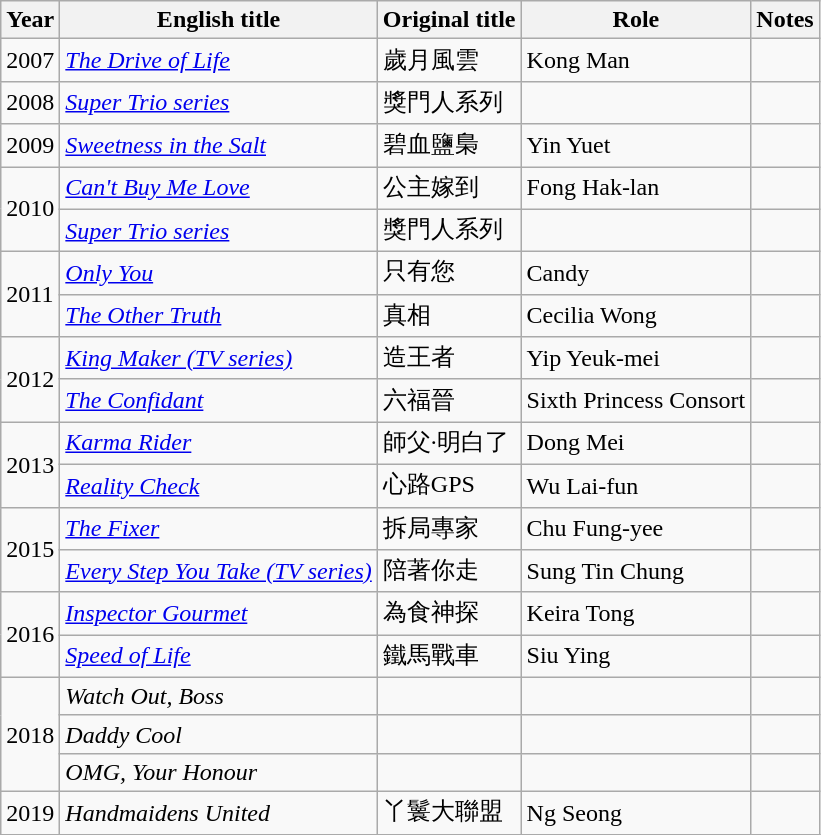<table class="wikitable sortable">
<tr>
<th>Year</th>
<th>English title</th>
<th>Original title</th>
<th>Role</th>
<th class="unsortable">Notes</th>
</tr>
<tr>
<td>2007</td>
<td><em><a href='#'>The Drive of Life</a></em></td>
<td>歲月風雲</td>
<td>Kong Man</td>
<td></td>
</tr>
<tr>
<td>2008</td>
<td><em><a href='#'>Super Trio series</a></em></td>
<td>獎門人系列</td>
<td></td>
<td></td>
</tr>
<tr>
<td>2009</td>
<td><em><a href='#'>Sweetness in the Salt</a></em></td>
<td>碧血鹽梟</td>
<td>Yin Yuet</td>
<td></td>
</tr>
<tr>
<td rowspan=2>2010</td>
<td><em><a href='#'>Can't Buy Me Love</a></em></td>
<td>公主嫁到</td>
<td>Fong Hak-lan</td>
<td></td>
</tr>
<tr>
<td><em><a href='#'>Super Trio series</a></em></td>
<td>獎門人系列</td>
<td></td>
<td></td>
</tr>
<tr>
<td rowspan=2>2011</td>
<td><em><a href='#'>Only You</a></em></td>
<td>只有您</td>
<td>Candy</td>
<td></td>
</tr>
<tr>
<td><em><a href='#'>The Other Truth</a></em></td>
<td>真相</td>
<td>Cecilia Wong</td>
<td></td>
</tr>
<tr>
<td rowspan=2>2012</td>
<td><em><a href='#'>King Maker (TV series)</a></em></td>
<td>造王者</td>
<td>Yip Yeuk-mei</td>
<td></td>
</tr>
<tr>
<td><em><a href='#'>The Confidant</a></em></td>
<td>六福晉</td>
<td>Sixth Princess Consort</td>
<td></td>
</tr>
<tr>
<td rowspan=2>2013</td>
<td><em><a href='#'>Karma Rider</a></em></td>
<td>師父·明白了</td>
<td>Dong Mei</td>
<td></td>
</tr>
<tr>
<td><em><a href='#'>Reality Check</a></em></td>
<td>心路GPS</td>
<td>Wu Lai-fun</td>
<td></td>
</tr>
<tr>
<td rowspan=2>2015</td>
<td><em><a href='#'>The Fixer</a></em></td>
<td>拆局專家</td>
<td>Chu Fung-yee</td>
<td></td>
</tr>
<tr>
<td><em><a href='#'>Every Step You Take (TV series)</a></em></td>
<td>陪著你走</td>
<td>Sung Tin Chung</td>
<td></td>
</tr>
<tr>
<td rowspan=2>2016</td>
<td><em><a href='#'>Inspector Gourmet</a></em></td>
<td>為食神探</td>
<td>Keira Tong</td>
<td></td>
</tr>
<tr>
<td><em><a href='#'>Speed of Life</a></em></td>
<td>鐵馬戰車</td>
<td>Siu Ying</td>
<td></td>
</tr>
<tr>
<td rowspan=3>2018</td>
<td><em>Watch Out, Boss</em></td>
<td></td>
<td></td>
<td></td>
</tr>
<tr>
<td><em>Daddy Cool</em></td>
<td></td>
<td></td>
<td></td>
</tr>
<tr>
<td><em>OMG, Your Honour</em></td>
<td></td>
<td></td>
<td></td>
</tr>
<tr>
<td>2019</td>
<td><em>Handmaidens United</em></td>
<td>丫鬟大聯盟</td>
<td>Ng Seong</td>
<td></td>
</tr>
<tr>
</tr>
</table>
